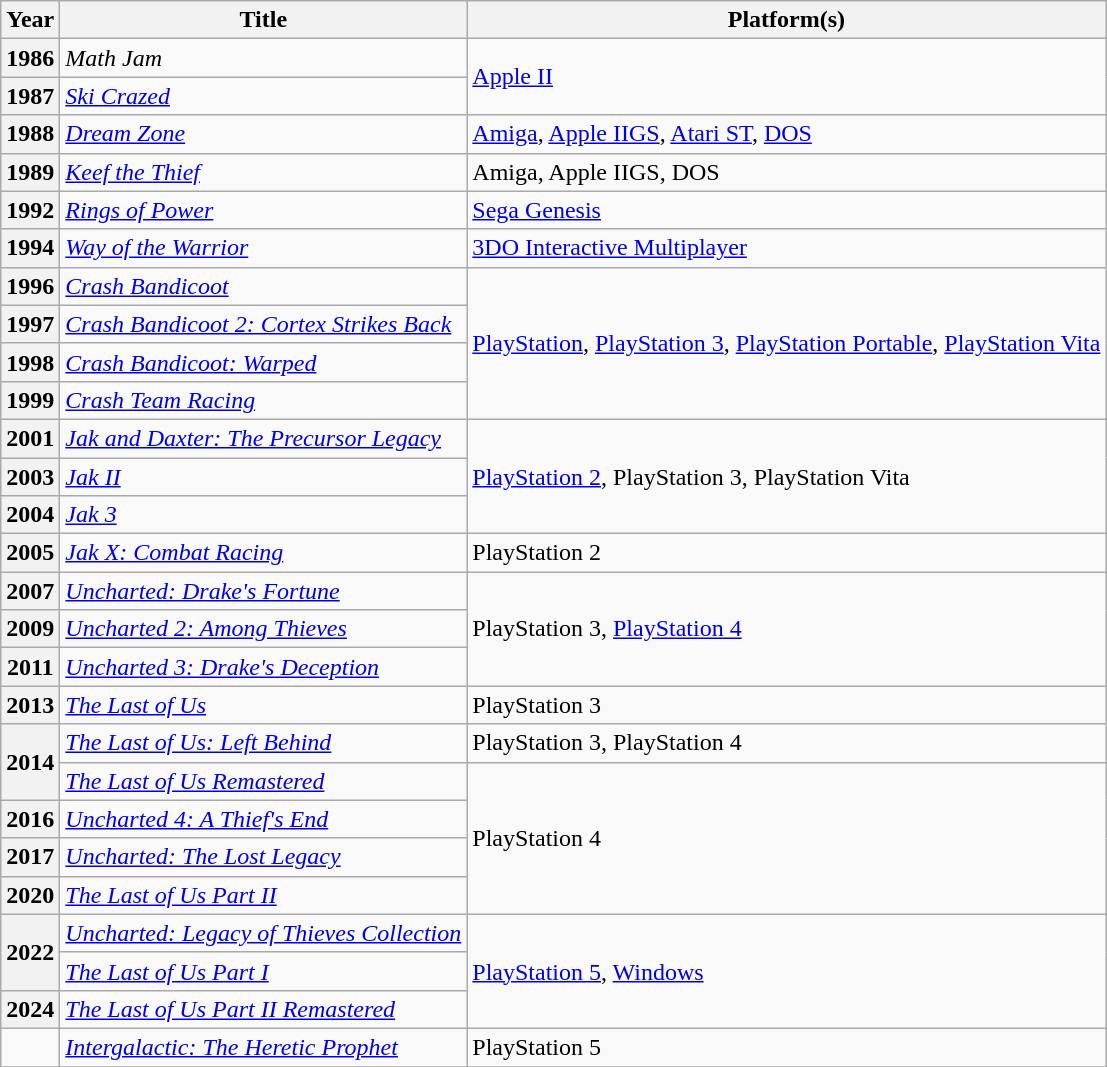<table class="wikitable sortable plainrowheaders">
<tr>
<th scope="col">Year</th>
<th scope="col">Title</th>
<th scope="col">Platform(s)</th>
</tr>
<tr>
<th scope="row">1986</th>
<td><em>Math Jam</em></td>
<td rowspan="2"><a href='#'>Apple II</a></td>
</tr>
<tr>
<th scope="row">1987</th>
<td><em><a href='#'>Ski Crazed</a></em></td>
</tr>
<tr>
<th scope="row">1988</th>
<td><em><a href='#'>Dream Zone</a></em></td>
<td rowspan="1"><a href='#'>Amiga</a>, <a href='#'>Apple IIGS</a>, <a href='#'>Atari ST</a>, <a href='#'>DOS</a></td>
</tr>
<tr>
<th scope="row">1989</th>
<td><em><a href='#'>Keef the Thief</a></em></td>
<td rowspan="1">Amiga, Apple IIGS, DOS</td>
</tr>
<tr>
<th scope="row">1992</th>
<td><em><a href='#'>Rings of Power</a></em></td>
<td rowspan="1"><a href='#'>Sega Genesis</a></td>
</tr>
<tr>
<th scope="row">1994</th>
<td><em><a href='#'>Way of the Warrior</a></em></td>
<td rowspan="1"><a href='#'>3DO Interactive Multiplayer</a></td>
</tr>
<tr>
<th scope="row">1996</th>
<td><em><a href='#'>Crash Bandicoot</a></em></td>
<td rowspan="4"><a href='#'>PlayStation</a>,  <a href='#'>PlayStation 3</a>, <a href='#'>PlayStation Portable</a>, <a href='#'>PlayStation Vita</a></td>
</tr>
<tr>
<th scope="row">1997</th>
<td><em><a href='#'>Crash Bandicoot 2: Cortex Strikes Back</a></em></td>
</tr>
<tr>
<th scope="row">1998</th>
<td><em><a href='#'>Crash Bandicoot: Warped</a></em></td>
</tr>
<tr>
<th scope="row">1999</th>
<td><em><a href='#'>Crash Team Racing</a></em></td>
</tr>
<tr>
<th scope="row">2001</th>
<td><em><a href='#'>Jak and Daxter: The Precursor Legacy</a></em></td>
<td rowspan="3"><a href='#'>PlayStation 2</a>, PlayStation 3, PlayStation Vita</td>
</tr>
<tr>
<th scope="row">2003</th>
<td><em><a href='#'>Jak II</a></em></td>
</tr>
<tr>
<th scope="row">2004</th>
<td><em><a href='#'>Jak 3</a></em></td>
</tr>
<tr>
<th scope="row">2005</th>
<td><em><a href='#'>Jak X: Combat Racing</a></em></td>
<td rowspan="1">PlayStation 2</td>
</tr>
<tr>
<th scope="row">2007</th>
<td><em><a href='#'>Uncharted: Drake's Fortune</a></em></td>
<td rowspan="3">PlayStation 3, <a href='#'>PlayStation 4</a></td>
</tr>
<tr>
<th scope="row">2009</th>
<td><em><a href='#'>Uncharted 2: Among Thieves</a></em></td>
</tr>
<tr>
<th scope="row">2011</th>
<td><em><a href='#'>Uncharted 3: Drake's Deception</a></em></td>
</tr>
<tr>
<th scope="row">2013</th>
<td><em><a href='#'>The Last of Us</a></em></td>
<td rowspan="1">PlayStation 3</td>
</tr>
<tr>
<th scope="row" rowspan="2">2014</th>
<td><em><a href='#'>The Last of Us: Left Behind</a></em></td>
<td rowspan="1">PlayStation 3, PlayStation 4</td>
</tr>
<tr>
<td><em><a href='#'>The Last of Us Remastered</a></em></td>
<td rowspan="4">PlayStation 4</td>
</tr>
<tr>
<th scope="row">2016</th>
<td><em><a href='#'>Uncharted 4: A Thief's End</a></em></td>
</tr>
<tr>
<th scope="row">2017</th>
<td><em><a href='#'>Uncharted: The Lost Legacy</a></em></td>
</tr>
<tr>
<th scope="row">2020</th>
<td><em><a href='#'>The Last of Us Part II</a></em></td>
</tr>
<tr>
<th scope="row" rowspan="2">2022</th>
<td><em><a href='#'>Uncharted: Legacy of Thieves Collection</a></em></td>
<td rowspan='3'><a href='#'>PlayStation 5</a>, <a href='#'>Windows</a></td>
</tr>
<tr>
<td><em><a href='#'>The Last of Us Part I</a></em></td>
</tr>
<tr>
<th scope="row">2024</th>
<td><em><a href='#'>The Last of Us Part II Remastered</a></em></td>
</tr>
<tr>
<td></td>
<td><em><a href='#'>Intergalactic: The Heretic Prophet</a></em></td>
<td>PlayStation 5</td>
</tr>
<tr>
</tr>
</table>
